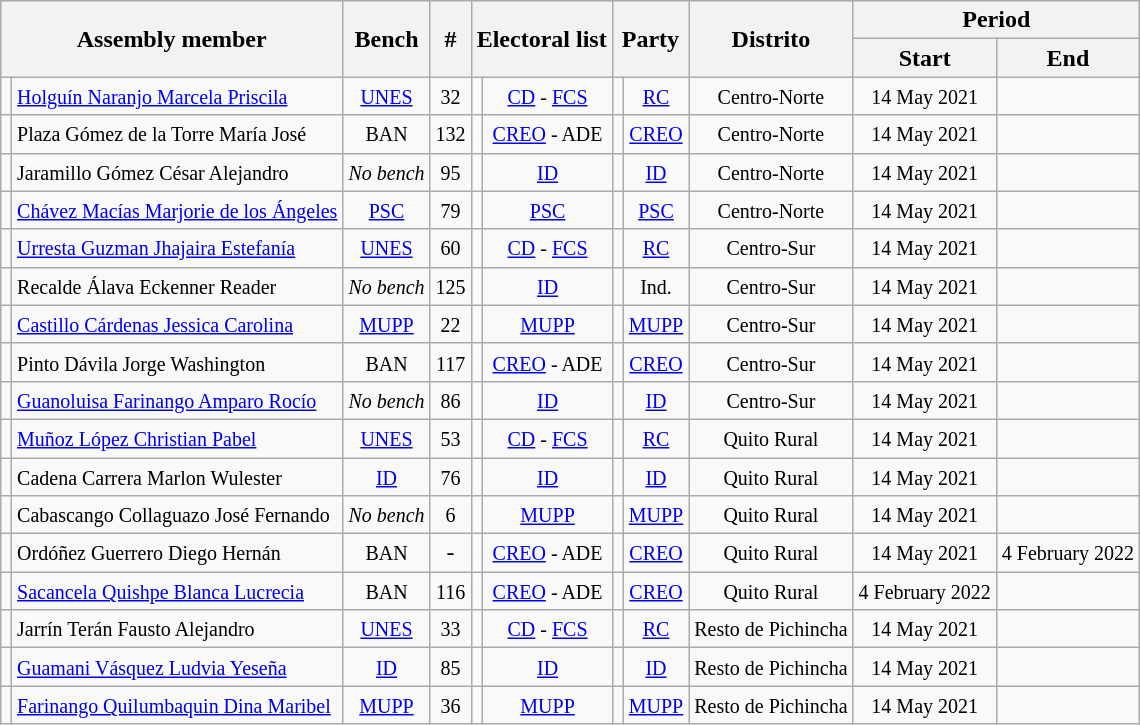<table class="wikitable sortable" style="text-align:center; margin:auto;">
<tr>
<th colspan="2" rowspan="2">Assembly member</th>
<th rowspan="2">Bench</th>
<th rowspan="2">#</th>
<th colspan="2" rowspan="2">Electoral list</th>
<th colspan="2" rowspan="2">Party</th>
<th rowspan="2">Distrito</th>
<th colspan="2">Period</th>
</tr>
<tr>
<th>Start</th>
<th>End</th>
</tr>
<tr>
<td></td>
<td align="left"><small><a href='#'>Holguín Naranjo Marcela Priscila</a></small></td>
<td><small><a href='#'>UNES</a></small></td>
<td><small>32</small></td>
<td></td>
<td><small><a href='#'>CD</a> - <a href='#'>FCS</a></small></td>
<td></td>
<td><small><a href='#'>RC</a></small></td>
<td><small>Centro-Norte</small></td>
<td><small>14 May 2021</small></td>
<td></td>
</tr>
<tr>
<td></td>
<td align="left"><small>Plaza Gómez de la Torre María José</small></td>
<td><small>BAN</small></td>
<td><small>132</small></td>
<td></td>
<td><small><a href='#'>CREO</a> - ADE</small></td>
<td></td>
<td><small><a href='#'>CREO</a></small></td>
<td><small>Centro-Norte</small></td>
<td><small>14 May 2021</small></td>
<td></td>
</tr>
<tr>
<td></td>
<td align="left"><small>Jaramillo Gómez César Alejandro</small></td>
<td><small><em> No bench</em></small></td>
<td><small>95</small></td>
<td></td>
<td><small><a href='#'>ID</a></small></td>
<td></td>
<td><small><a href='#'>ID</a></small></td>
<td><small>Centro-Norte</small></td>
<td><small>14 May 2021</small></td>
<td></td>
</tr>
<tr>
<td></td>
<td align="left"><small><a href='#'>Chávez Macías Marjorie de los Ángeles</a></small></td>
<td><small><a href='#'>PSC</a></small></td>
<td><small>79</small></td>
<td></td>
<td><small><a href='#'>PSC</a></small></td>
<td></td>
<td><small><a href='#'>PSC</a></small></td>
<td><small>Centro-Norte</small></td>
<td><small>14 May 2021</small></td>
<td></td>
</tr>
<tr>
<td></td>
<td align="left"><small><a href='#'>Urresta Guzman Jhajaira Estefanía</a></small></td>
<td><small><a href='#'>UNES</a></small></td>
<td><small>60</small></td>
<td></td>
<td><small><a href='#'>CD</a> - <a href='#'>FCS</a></small></td>
<td></td>
<td><small><a href='#'>RC</a></small></td>
<td><small>Centro-Sur</small></td>
<td><small>14 May 2021</small></td>
<td></td>
</tr>
<tr>
<td></td>
<td align="left"><small>Recalde Álava Eckenner Reader</small></td>
<td><small><em> No bench</em></small></td>
<td><small>125</small></td>
<td></td>
<td><small><a href='#'>ID</a></small></td>
<td></td>
<td><small>Ind.</small></td>
<td><small>Centro-Sur</small></td>
<td><small>14 May 2021</small></td>
<td></td>
</tr>
<tr>
<td></td>
<td align="left"><small><a href='#'>Castillo Cárdenas Jessica Carolina</a></small></td>
<td><small><a href='#'>MUPP</a></small></td>
<td><small>22</small></td>
<td></td>
<td><small><a href='#'>MUPP</a></small></td>
<td></td>
<td><small><a href='#'>MUPP</a></small></td>
<td><small>Centro-Sur</small></td>
<td><small>14 May 2021</small></td>
<td></td>
</tr>
<tr>
<td></td>
<td align="left"><small>Pinto Dávila Jorge Washington</small></td>
<td><small>BAN</small></td>
<td><small>117</small></td>
<td></td>
<td><small><a href='#'>CREO</a> - ADE</small></td>
<td></td>
<td><small><a href='#'>CREO</a></small></td>
<td><small>Centro-Sur</small></td>
<td><small>14 May 2021</small></td>
<td></td>
</tr>
<tr>
<td></td>
<td align="left"><small><a href='#'>Guanoluisa Farinango Amparo Rocío</a></small></td>
<td><small><em> No bench</em></small></td>
<td><small>86</small></td>
<td></td>
<td><small><a href='#'>ID</a></small></td>
<td></td>
<td><small><a href='#'>ID</a></small></td>
<td><small>Centro-Sur</small></td>
<td><small>14 May 2021</small></td>
<td></td>
</tr>
<tr>
<td></td>
<td align="left"><small><a href='#'>Muñoz López Christian Pabel</a></small></td>
<td><small><a href='#'>UNES</a></small></td>
<td><small>53</small></td>
<td></td>
<td><small><a href='#'>CD</a> - <a href='#'>FCS</a></small></td>
<td></td>
<td><small><a href='#'>RC</a></small></td>
<td><small>Quito Rural</small></td>
<td><small>14 May 2021</small></td>
<td></td>
</tr>
<tr>
<td></td>
<td align="left"><small>Cadena Carrera Marlon Wulester</small></td>
<td><small><a href='#'>ID</a></small></td>
<td><small>76</small></td>
<td></td>
<td><small><a href='#'>ID</a></small></td>
<td></td>
<td><small><a href='#'>ID</a></small></td>
<td><small>Quito Rural</small></td>
<td><small>14 May 2021</small></td>
<td></td>
</tr>
<tr>
<td></td>
<td align="left"><small>Cabascango Collaguazo José Fernando</small></td>
<td><em><small>No bench</small></em></td>
<td><small>6</small></td>
<td></td>
<td><small><a href='#'>MUPP</a></small></td>
<td></td>
<td><small><a href='#'>MUPP</a></small></td>
<td><small>Quito Rural</small></td>
<td><small>14 May 2021</small></td>
<td></td>
</tr>
<tr>
<td></td>
<td align="left"><small>Ordóñez Guerrero Diego Hernán</small></td>
<td><small>BAN</small></td>
<td>-</td>
<td></td>
<td><small><a href='#'>CREO</a> - ADE</small></td>
<td></td>
<td><small><a href='#'>CREO</a></small></td>
<td><small>Quito Rural</small></td>
<td><small>14 May 2021</small></td>
<td><small>4 February 2022</small></td>
</tr>
<tr>
<td></td>
<td align="left"><small><a href='#'>Sacancela Quishpe Blanca Lucrecia</a></small></td>
<td><small>BAN</small></td>
<td><small>116</small></td>
<td></td>
<td><small><a href='#'>CREO</a> - ADE</small></td>
<td></td>
<td><small><a href='#'>CREO</a></small></td>
<td><small>Quito Rural</small></td>
<td><small>4 February 2022</small></td>
<td></td>
</tr>
<tr>
<td></td>
<td align="left"><small>Jarrín Terán Fausto Alejandro</small></td>
<td><small><a href='#'>UNES</a></small></td>
<td><small>33</small></td>
<td></td>
<td><small><a href='#'>CD</a> - <a href='#'>FCS</a></small></td>
<td></td>
<td><small><a href='#'>RC</a></small></td>
<td><small>Resto de Pichincha</small></td>
<td><small>14 May 2021</small></td>
<td></td>
</tr>
<tr>
<td></td>
<td align="left"><small><a href='#'>Guamani Vásquez Ludvia Yeseña</a></small></td>
<td><small><a href='#'>ID</a></small></td>
<td><small>85</small></td>
<td></td>
<td><small><a href='#'>ID</a></small></td>
<td></td>
<td><small><a href='#'>ID</a></small></td>
<td><small>Resto de Pichincha</small></td>
<td><small>14 May 2021</small></td>
<td></td>
</tr>
<tr>
<td></td>
<td align="left"><small><a href='#'>Farinango Quilumbaquin Dina Maribel</a></small></td>
<td><small><a href='#'>MUPP</a></small></td>
<td><small>36</small></td>
<td></td>
<td><small><a href='#'>MUPP</a></small></td>
<td></td>
<td><small><a href='#'>MUPP</a></small></td>
<td><small>Resto de Pichincha</small></td>
<td><small>14 May 2021</small></td>
<td></td>
</tr>
</table>
